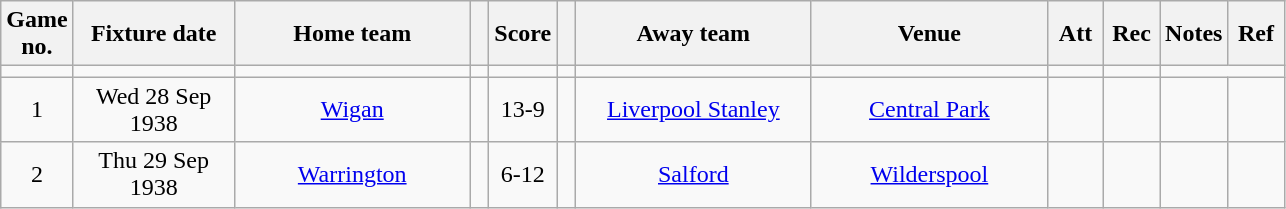<table class="wikitable" style="text-align:center;">
<tr>
<th width=20 abbr="No">Game no.</th>
<th width=100 abbr="Date">Fixture date</th>
<th width=150 abbr="Home team">Home team</th>
<th width=5 abbr="space"></th>
<th width=20 abbr="Score">Score</th>
<th width=5 abbr="space"></th>
<th width=150 abbr="Away team">Away team</th>
<th width=150 abbr="Venue">Venue</th>
<th width=30 abbr="Att">Att</th>
<th width=30 abbr="Rec">Rec</th>
<th width=20 abbr="Notes">Notes</th>
<th width=30 abbr="Ref">Ref</th>
</tr>
<tr>
<td></td>
<td></td>
<td></td>
<td></td>
<td></td>
<td></td>
<td></td>
<td></td>
<td></td>
<td></td>
</tr>
<tr>
<td>1</td>
<td>Wed 28 Sep 1938</td>
<td><a href='#'>Wigan</a></td>
<td></td>
<td>13-9</td>
<td></td>
<td><a href='#'>Liverpool Stanley</a></td>
<td><a href='#'>Central Park</a></td>
<td></td>
<td></td>
<td></td>
<td></td>
</tr>
<tr>
<td>2</td>
<td>Thu 29 Sep 1938</td>
<td><a href='#'>Warrington</a></td>
<td></td>
<td>6-12</td>
<td></td>
<td><a href='#'>Salford</a></td>
<td><a href='#'>Wilderspool</a></td>
<td></td>
<td></td>
<td></td>
<td></td>
</tr>
</table>
